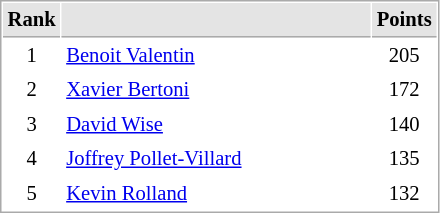<table cellspacing="1" cellpadding="3" style="border:1px solid #AAAAAA;font-size:86%">
<tr bgcolor="#E4E4E4">
<th style="border-bottom:1px solid #AAAAAA" width=10>Rank</th>
<th style="border-bottom:1px solid #AAAAAA" width=200></th>
<th style="border-bottom:1px solid #AAAAAA" width=20>Points</th>
</tr>
<tr>
<td align="center">1</td>
<td> <a href='#'>Benoit Valentin</a></td>
<td align=center>205</td>
</tr>
<tr>
<td align="center">2</td>
<td> <a href='#'>Xavier Bertoni</a></td>
<td align=center>172</td>
</tr>
<tr>
<td align="center">3</td>
<td> <a href='#'>David Wise</a></td>
<td align=center>140</td>
</tr>
<tr>
<td align="center">4</td>
<td> <a href='#'>Joffrey Pollet-Villard</a></td>
<td align=center>135</td>
</tr>
<tr>
<td align="center">5</td>
<td> <a href='#'>Kevin Rolland</a></td>
<td align=center>132</td>
</tr>
</table>
